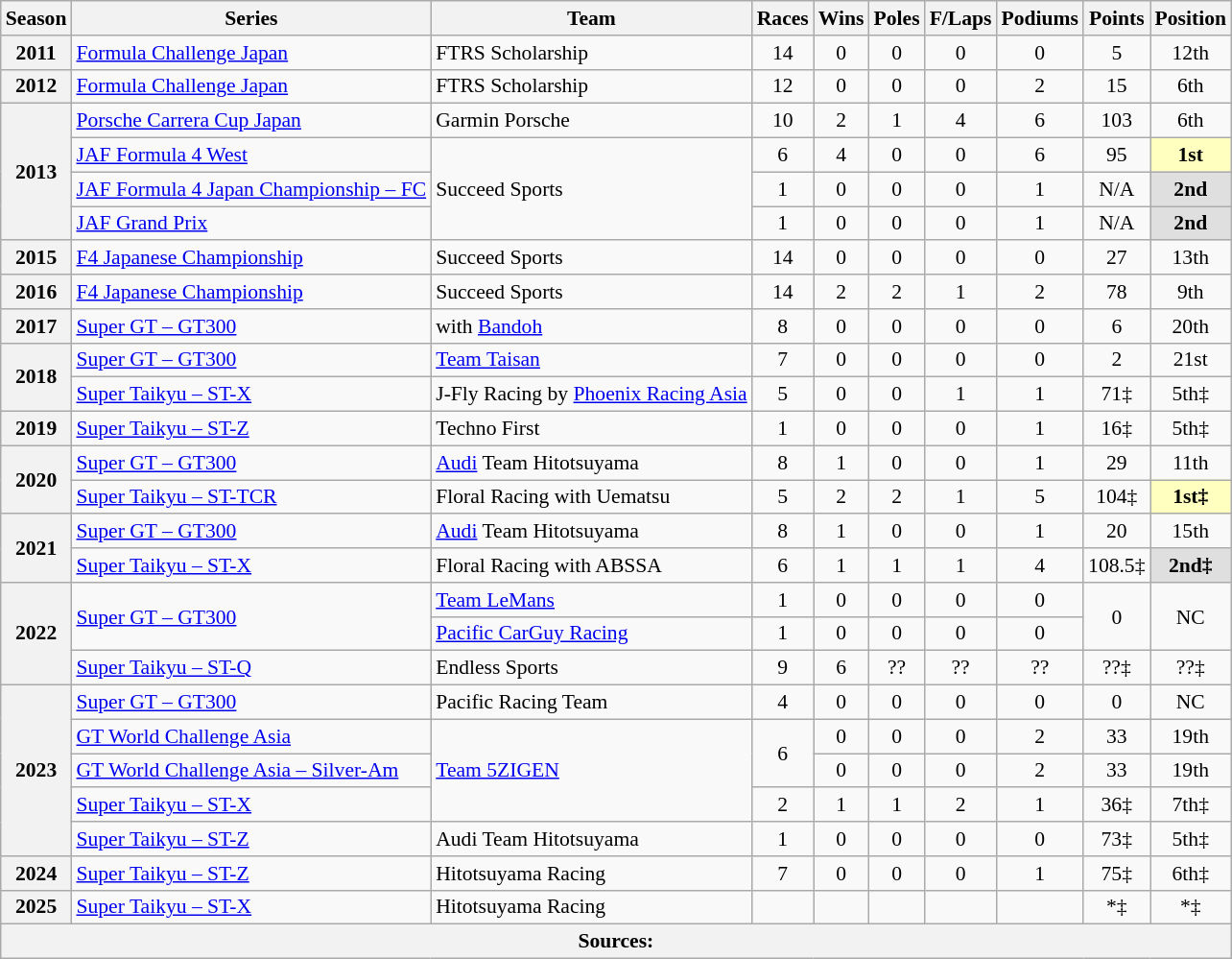<table class="wikitable" style="font-size: 90%; text-align:center">
<tr>
<th>Season</th>
<th>Series</th>
<th>Team</th>
<th>Races</th>
<th>Wins</th>
<th>Poles</th>
<th>F/Laps</th>
<th>Podiums</th>
<th>Points</th>
<th>Position</th>
</tr>
<tr>
<th>2011</th>
<td align=left><a href='#'>Formula Challenge Japan</a></td>
<td align=left>FTRS Scholarship</td>
<td>14</td>
<td>0</td>
<td>0</td>
<td>0</td>
<td>0</td>
<td>5</td>
<td>12th</td>
</tr>
<tr>
<th>2012</th>
<td align=left><a href='#'>Formula Challenge Japan</a></td>
<td align=left>FTRS Scholarship</td>
<td>12</td>
<td>0</td>
<td>0</td>
<td>0</td>
<td>2</td>
<td>15</td>
<td>6th</td>
</tr>
<tr>
<th rowspan="4">2013</th>
<td align=left><a href='#'>Porsche Carrera Cup Japan</a></td>
<td align=left>Garmin Porsche</td>
<td>10</td>
<td>2</td>
<td>1</td>
<td>4</td>
<td>6</td>
<td>103</td>
<td>6th</td>
</tr>
<tr>
<td align=left><a href='#'>JAF Formula 4 West</a></td>
<td align=left rowspan="3">Succeed Sports</td>
<td>6</td>
<td>4</td>
<td>0</td>
<td>0</td>
<td>6</td>
<td>95</td>
<td style="background:#FFFFBF"><strong>1st</strong></td>
</tr>
<tr>
<td align=left><a href='#'>JAF Formula 4 Japan Championship – FC</a></td>
<td>1</td>
<td>0</td>
<td>0</td>
<td>0</td>
<td>1</td>
<td>N/A</td>
<td style="background:#dfdfdf"><strong>2nd</strong></td>
</tr>
<tr>
<td align=left><a href='#'>JAF Grand Prix</a></td>
<td>1</td>
<td>0</td>
<td>0</td>
<td>0</td>
<td>1</td>
<td>N/A</td>
<td style="background:#dfdfdf"><strong>2nd</strong></td>
</tr>
<tr>
<th>2015</th>
<td align=left><a href='#'>F4 Japanese Championship</a></td>
<td align=left>Succeed Sports</td>
<td>14</td>
<td>0</td>
<td>0</td>
<td>0</td>
<td>0</td>
<td>27</td>
<td>13th</td>
</tr>
<tr>
<th>2016</th>
<td align=left><a href='#'>F4 Japanese Championship</a></td>
<td align=left>Succeed Sports</td>
<td>14</td>
<td>2</td>
<td>2</td>
<td>1</td>
<td>2</td>
<td>78</td>
<td>9th</td>
</tr>
<tr>
<th>2017</th>
<td align=left><a href='#'>Super GT – GT300</a></td>
<td align=left> with <a href='#'>Bandoh</a></td>
<td>8</td>
<td>0</td>
<td>0</td>
<td>0</td>
<td>0</td>
<td>6</td>
<td>20th</td>
</tr>
<tr>
<th rowspan="2">2018</th>
<td align=left><a href='#'>Super GT – GT300</a></td>
<td align=left><a href='#'>Team Taisan</a></td>
<td>7</td>
<td>0</td>
<td>0</td>
<td>0</td>
<td>0</td>
<td>2</td>
<td>21st</td>
</tr>
<tr>
<td align=left><a href='#'>Super Taikyu – ST-X</a></td>
<td align=left>J-Fly Racing by <a href='#'>Phoenix Racing Asia</a></td>
<td>5</td>
<td>0</td>
<td>0</td>
<td>1</td>
<td>1</td>
<td>71‡</td>
<td>5th‡</td>
</tr>
<tr>
<th>2019</th>
<td align=left><a href='#'>Super Taikyu – ST-Z</a></td>
<td align=left>Techno First</td>
<td>1</td>
<td>0</td>
<td>0</td>
<td>0</td>
<td>1</td>
<td>16‡</td>
<td>5th‡</td>
</tr>
<tr>
<th rowspan="2">2020</th>
<td align=left><a href='#'>Super GT – GT300</a></td>
<td align=left><a href='#'>Audi</a> Team Hitotsuyama</td>
<td>8</td>
<td>1</td>
<td>0</td>
<td>0</td>
<td>1</td>
<td>29</td>
<td>11th</td>
</tr>
<tr>
<td align=left><a href='#'>Super Taikyu – ST-TCR</a></td>
<td align=left>Floral Racing with Uematsu</td>
<td>5</td>
<td>2</td>
<td>2</td>
<td>1</td>
<td>5</td>
<td>104‡</td>
<td style="background:#FFFFBF"><strong>1st‡</strong></td>
</tr>
<tr>
<th rowspan="2">2021</th>
<td align=left><a href='#'>Super GT – GT300</a></td>
<td align=left><a href='#'>Audi</a> Team Hitotsuyama</td>
<td>8</td>
<td>1</td>
<td>0</td>
<td>0</td>
<td>1</td>
<td>20</td>
<td>15th</td>
</tr>
<tr>
<td align=left><a href='#'>Super Taikyu – ST-X</a></td>
<td align=left>Floral Racing with ABSSA</td>
<td>6</td>
<td>1</td>
<td>1</td>
<td>1</td>
<td>4</td>
<td>108.5‡</td>
<td style="background:#dfdfdf"><strong>2nd‡</strong></td>
</tr>
<tr>
<th rowspan="3">2022</th>
<td align=left rowspan="2"><a href='#'>Super GT – GT300</a></td>
<td align=left><a href='#'>Team LeMans</a></td>
<td>1</td>
<td>0</td>
<td>0</td>
<td>0</td>
<td>0</td>
<td rowspan="2">0</td>
<td rowspan="2">NC</td>
</tr>
<tr>
<td align=left><a href='#'>Pacific CarGuy Racing</a></td>
<td>1</td>
<td>0</td>
<td>0</td>
<td>0</td>
<td>0</td>
</tr>
<tr>
<td align=left><a href='#'>Super Taikyu – ST-Q</a></td>
<td align=left>Endless Sports</td>
<td>9</td>
<td>6</td>
<td>??</td>
<td>??</td>
<td>??</td>
<td>??‡</td>
<td>??‡</td>
</tr>
<tr>
<th rowspan="5">2023</th>
<td align=left><a href='#'>Super GT – GT300</a></td>
<td align=left>Pacific Racing Team</td>
<td>4</td>
<td>0</td>
<td>0</td>
<td>0</td>
<td>0</td>
<td>0</td>
<td>NC</td>
</tr>
<tr>
<td align=left><a href='#'>GT World Challenge Asia</a></td>
<td align=left rowspan="3"><a href='#'>Team 5ZIGEN</a></td>
<td rowspan="2">6</td>
<td>0</td>
<td>0</td>
<td>0</td>
<td>2</td>
<td>33</td>
<td>19th</td>
</tr>
<tr>
<td align=left><a href='#'>GT World Challenge Asia – Silver-Am</a></td>
<td>0</td>
<td>0</td>
<td>0</td>
<td>2</td>
<td>33</td>
<td>19th</td>
</tr>
<tr>
<td align=left><a href='#'>Super Taikyu – ST-X</a></td>
<td>2</td>
<td>1</td>
<td>1</td>
<td>2</td>
<td>1</td>
<td>36‡</td>
<td>7th‡</td>
</tr>
<tr>
<td align=left><a href='#'>Super Taikyu – ST-Z</a></td>
<td align=left>Audi Team Hitotsuyama</td>
<td>1</td>
<td>0</td>
<td>0</td>
<td>0</td>
<td>0</td>
<td>73‡</td>
<td>5th‡</td>
</tr>
<tr>
<th>2024</th>
<td align=left><a href='#'>Super Taikyu – ST-Z</a></td>
<td align=left>Hitotsuyama Racing</td>
<td>7</td>
<td>0</td>
<td>0</td>
<td>0</td>
<td>1</td>
<td>75‡</td>
<td>6th‡</td>
</tr>
<tr>
<th>2025</th>
<td align=left><a href='#'>Super Taikyu – ST-X</a></td>
<td align=left>Hitotsuyama Racing</td>
<td></td>
<td></td>
<td></td>
<td></td>
<td></td>
<td>*‡</td>
<td>*‡</td>
</tr>
<tr>
<th colspan="10">Sources:</th>
</tr>
</table>
